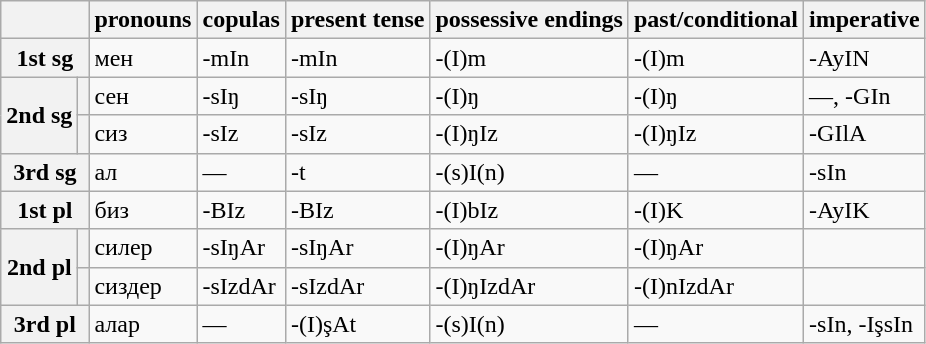<table class="wikitable">
<tr>
<th colspan="2"></th>
<th>pronouns</th>
<th>copulas</th>
<th>present tense</th>
<th>possessive endings</th>
<th>past/conditional</th>
<th>imperative</th>
</tr>
<tr>
<th colspan="2">1st sg</th>
<td>мен</td>
<td>-mIn</td>
<td>-mIn</td>
<td>-(I)m</td>
<td>-(I)m</td>
<td>-AyIN</td>
</tr>
<tr>
<th rowspan="2">2nd sg</th>
<th></th>
<td>сен</td>
<td>-sIŋ</td>
<td>-sIŋ</td>
<td>-(I)ŋ</td>
<td>-(I)ŋ</td>
<td>—, -GIn</td>
</tr>
<tr>
<th></th>
<td>сиз</td>
<td>-sIz</td>
<td>-sIz</td>
<td>-(I)ŋIz</td>
<td>-(I)ŋIz</td>
<td>-GIlA</td>
</tr>
<tr>
<th colspan="2">3rd sg</th>
<td>ал</td>
<td>—</td>
<td>-t</td>
<td>-(s)I(n)</td>
<td>—</td>
<td>-sIn</td>
</tr>
<tr>
<th colspan="2">1st pl</th>
<td>биз</td>
<td>-BIz</td>
<td>-BIz</td>
<td>-(I)bIz</td>
<td>-(I)K</td>
<td>-AyIK</td>
</tr>
<tr>
<th rowspan="2">2nd pl</th>
<th></th>
<td>силер</td>
<td>-sIŋAr</td>
<td>-sIŋAr</td>
<td>-(I)ŋAr</td>
<td>-(I)ŋAr</td>
<td></td>
</tr>
<tr>
<th></th>
<td>сиздер</td>
<td>-sIzdAr</td>
<td>-sIzdAr</td>
<td>-(I)ŋIzdAr</td>
<td>-(I)nIzdAr</td>
<td></td>
</tr>
<tr>
<th colspan="2">3rd pl</th>
<td>алар</td>
<td>—</td>
<td>-(I)şAt</td>
<td>-(s)I(n)</td>
<td>—</td>
<td>-sIn, -IşsIn</td>
</tr>
</table>
